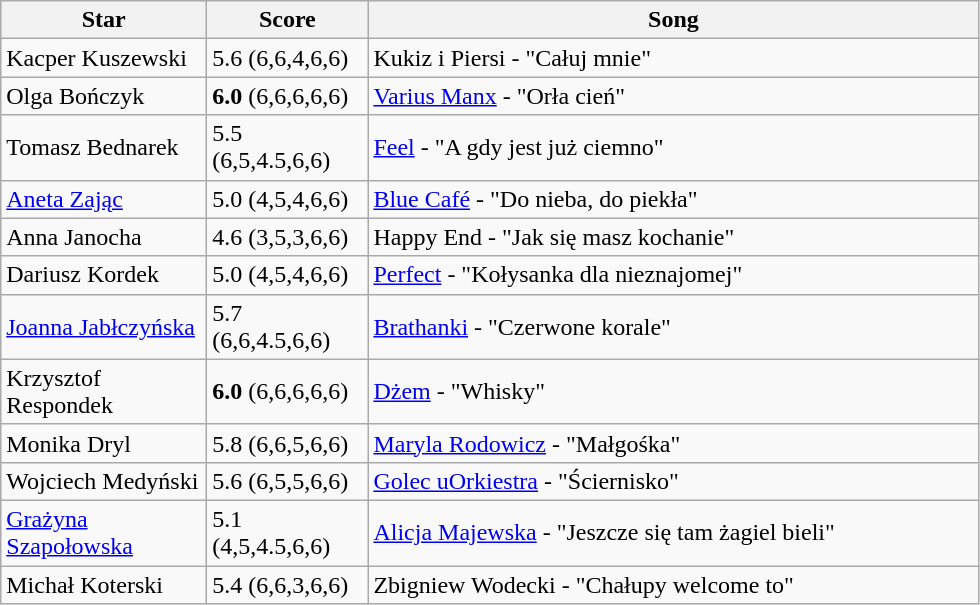<table class="wikitable">
<tr>
<th style="width:130px;">Star</th>
<th style="width:100px;">Score</th>
<th style="width:400px;">Song</th>
</tr>
<tr>
<td>Kacper Kuszewski</td>
<td>5.6 (6,6,4,6,6)</td>
<td>Kukiz i Piersi - "Całuj mnie"</td>
</tr>
<tr>
<td>Olga Bończyk</td>
<td><strong>6.0</strong> (6,6,6,6,6)</td>
<td><a href='#'>Varius Manx</a> -  "Orła cień"</td>
</tr>
<tr>
<td>Tomasz Bednarek</td>
<td>5.5 (6,5,4.5,6,6)</td>
<td><a href='#'>Feel</a> - "A gdy jest już ciemno"</td>
</tr>
<tr>
<td><a href='#'>Aneta Zając</a></td>
<td>5.0 (4,5,4,6,6)</td>
<td><a href='#'>Blue Café</a> - "Do nieba, do piekła"</td>
</tr>
<tr>
<td>Anna Janocha</td>
<td>4.6 (3,5,3,6,6)</td>
<td>Happy End - "Jak się masz kochanie"</td>
</tr>
<tr>
<td>Dariusz Kordek</td>
<td>5.0 (4,5,4,6,6)</td>
<td><a href='#'>Perfect</a> - "Kołysanka dla nieznajomej"</td>
</tr>
<tr>
<td><a href='#'>Joanna Jabłczyńska</a></td>
<td>5.7 (6,6,4.5,6,6)</td>
<td><a href='#'>Brathanki</a> - "Czerwone korale"</td>
</tr>
<tr>
<td>Krzysztof Respondek</td>
<td><strong>6.0</strong> (6,6,6,6,6)</td>
<td><a href='#'>Dżem</a> - "Whisky"</td>
</tr>
<tr>
<td>Monika Dryl</td>
<td>5.8 (6,6,5,6,6)</td>
<td><a href='#'>Maryla Rodowicz</a> - "Małgośka"</td>
</tr>
<tr>
<td>Wojciech Medyński</td>
<td>5.6 (6,5,5,6,6)</td>
<td><a href='#'>Golec uOrkiestra</a> - "Ściernisko"</td>
</tr>
<tr>
<td><a href='#'>Grażyna Szapołowska</a></td>
<td>5.1 (4,5,4.5,6,6)</td>
<td><a href='#'>Alicja Majewska</a> - "Jeszcze się tam żagiel bieli"</td>
</tr>
<tr>
<td>Michał Koterski</td>
<td>5.4 (6,6,3,6,6)</td>
<td>Zbigniew Wodecki - "Chałupy welcome to"</td>
</tr>
</table>
